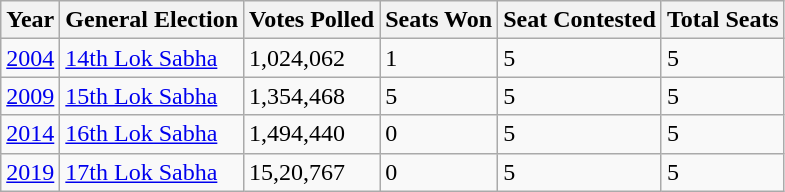<table class="wikitable">
<tr>
<th>Year</th>
<th>General Election</th>
<th>Votes Polled</th>
<th>Seats Won</th>
<th>Seat Contested</th>
<th>Total Seats</th>
</tr>
<tr>
<td><a href='#'>2004</a></td>
<td><a href='#'>14th Lok Sabha</a></td>
<td>1,024,062</td>
<td>1</td>
<td>5</td>
<td>5</td>
</tr>
<tr>
<td><a href='#'>2009</a></td>
<td><a href='#'>15th Lok Sabha</a></td>
<td>1,354,468</td>
<td>5</td>
<td>5</td>
<td>5</td>
</tr>
<tr>
<td><a href='#'>2014</a></td>
<td><a href='#'>16th Lok Sabha</a></td>
<td>1,494,440</td>
<td>0</td>
<td>5</td>
<td>5</td>
</tr>
<tr>
<td><a href='#'>2019</a></td>
<td><a href='#'>17th Lok Sabha</a></td>
<td>15,20,767</td>
<td>0</td>
<td>5</td>
<td>5</td>
</tr>
</table>
